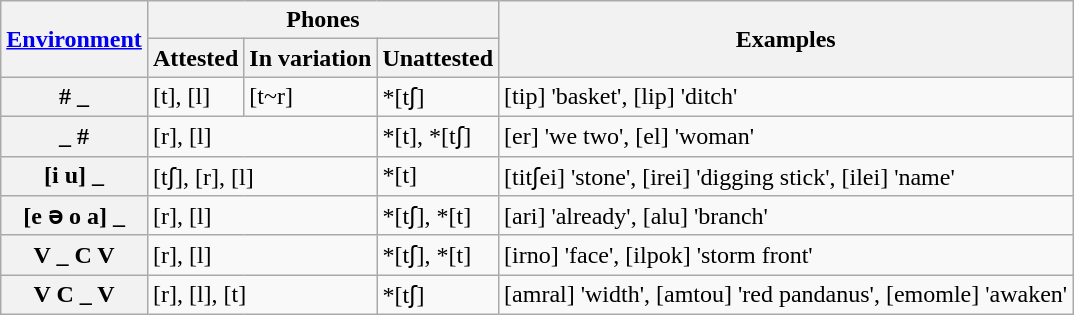<table class="wikitable">
<tr>
<th rowspan="2"><a href='#'>Environment</a></th>
<th colspan="3">Phones</th>
<th rowspan="2">Examples</th>
</tr>
<tr>
<th>Attested</th>
<th>In variation</th>
<th>Unattested</th>
</tr>
<tr>
<th># _</th>
<td>[t], [l]</td>
<td>[t~r]</td>
<td>*[tʃ]</td>
<td>[tip] 'basket', [lip] 'ditch'</td>
</tr>
<tr>
<th>_ #</th>
<td colspan="2">[r], [l]</td>
<td>*[t], *[tʃ]</td>
<td>[er] 'we two', [el] 'woman'</td>
</tr>
<tr>
<th>[i u] _</th>
<td colspan="2">[tʃ], [r], [l]</td>
<td>*[t]</td>
<td>[titʃei] 'stone', [irei] 'digging stick', [ilei] 'name'</td>
</tr>
<tr>
<th>[e ə o a] _</th>
<td colspan="2">[r], [l]</td>
<td>*[tʃ], *[t]</td>
<td>[ari] 'already', [alu] 'branch'</td>
</tr>
<tr>
<th>V _ C V</th>
<td colspan="2">[r], [l]</td>
<td>*[tʃ], *[t]</td>
<td>[irno] 'face', [ilpok] 'storm front'</td>
</tr>
<tr>
<th>V C _ V</th>
<td colspan="2">[r], [l], [t]</td>
<td>*[tʃ]</td>
<td>[amral] 'width', [amtou] 'red pandanus', [emomle] 'awaken'</td>
</tr>
</table>
